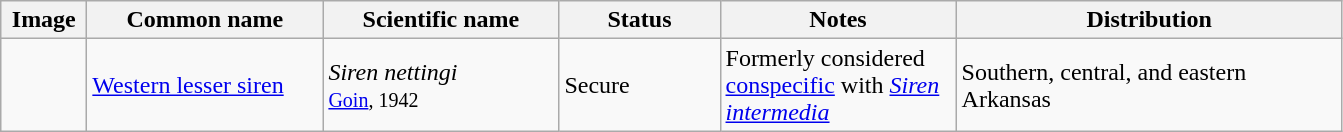<table class="wikitable">
<tr>
<th scope="col" style="width: 50px;">Image</th>
<th scope="col" style="width: 150px;">Common name</th>
<th scope="col" style="width: 150px;">Scientific name</th>
<th scope="col" style="width: 100px;">Status</th>
<th scope="col" style="width: 150px;">Notes</th>
<th scope="col" style="width: 250px;">Distribution</th>
</tr>
<tr>
<td></td>
<td><a href='#'>Western lesser siren</a></td>
<td><em>Siren nettingi</em><br><small><a href='#'>Goin</a>, 1942</small></td>
<td>Secure</td>
<td>Formerly considered <a href='#'>conspecific</a> with <em><a href='#'>Siren intermedia</a></em></td>
<td>Southern, central, and eastern Arkansas</td>
</tr>
</table>
